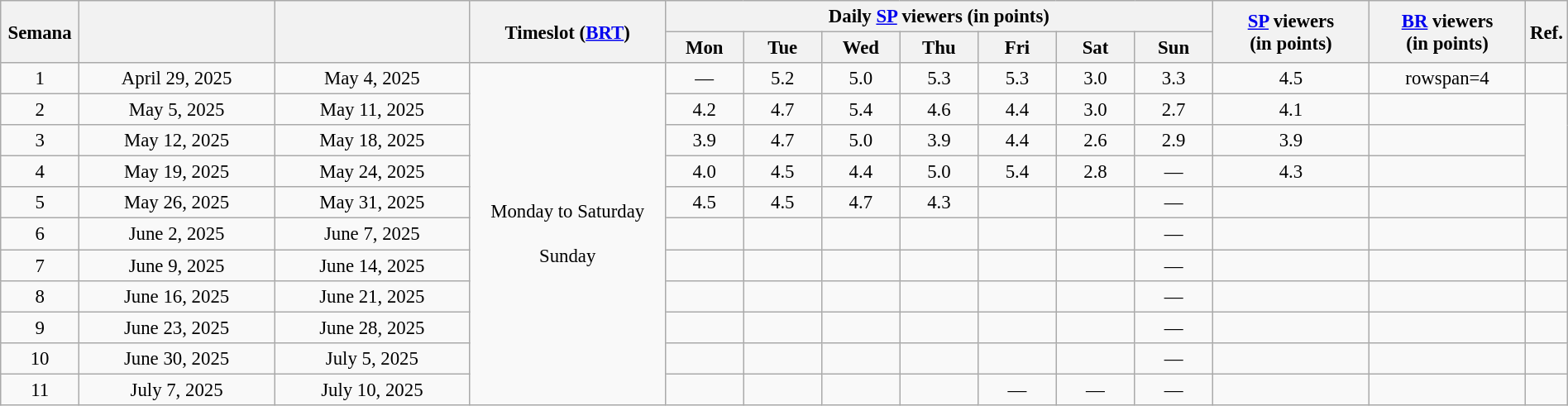<table class="wikitable sortable" style="text-align:center; font-size:95%; width: 100%">
<tr>
<th rowspan=2 width="05.0%">Semana</th>
<th rowspan=2 width="12.5%"></th>
<th rowspan=2 width="12.5%"></th>
<th rowspan=2 width="12.5%">Timeslot (<a href='#'>BRT</a>)</th>
<th colspan=7 width="30.0%">Daily <a href='#'>SP</a> viewers (in points)</th>
<th rowspan=2 width="10.0%"><a href='#'>SP</a> viewers<br>(in points)</th>
<th rowspan=2 width="10.0%"><a href='#'>BR</a> viewers<br>(in points)</th>
<th rowspan=2 width="05.0%">Ref.</th>
</tr>
<tr>
<th width="05%">Mon</th>
<th width="05%">Tue</th>
<th width="05%">Wed</th>
<th width="05%">Thu</th>
<th width="05%">Fri</th>
<th width="05%">Sat</th>
<th width="05%">Sun</th>
</tr>
<tr>
<td>1</td>
<td>April 29, 2025</td>
<td>May 4, 2025</td>
<td rowspan=11>Monday to Saturday<br><br>Sunday<br></td>
<td>—</td>
<td>5.2</td>
<td>5.0</td>
<td>5.3</td>
<td>5.3</td>
<td>3.0</td>
<td>3.3</td>
<td>4.5</td>
<td>rowspan=4 </td>
<td></td>
</tr>
<tr>
<td>2</td>
<td>May 5, 2025</td>
<td>May 11, 2025</td>
<td>4.2</td>
<td>4.7</td>
<td>5.4</td>
<td>4.6</td>
<td>4.4</td>
<td>3.0</td>
<td>2.7</td>
<td>4.1</td>
<td></td>
</tr>
<tr>
<td>3</td>
<td>May 12, 2025</td>
<td>May 18, 2025</td>
<td>3.9</td>
<td>4.7</td>
<td>5.0</td>
<td>3.9</td>
<td>4.4</td>
<td>2.6</td>
<td>2.9</td>
<td>3.9</td>
<td></td>
</tr>
<tr>
<td>4</td>
<td>May 19, 2025</td>
<td>May 24, 2025</td>
<td>4.0</td>
<td>4.5</td>
<td>4.4</td>
<td>5.0</td>
<td>5.4</td>
<td>2.8</td>
<td>—</td>
<td>4.3</td>
<td></td>
</tr>
<tr>
<td>5</td>
<td>May 26, 2025</td>
<td>May 31, 2025</td>
<td>4.5</td>
<td>4.5</td>
<td>4.7</td>
<td>4.3</td>
<td></td>
<td></td>
<td>—</td>
<td></td>
<td></td>
<td></td>
</tr>
<tr>
<td>6</td>
<td>June 2, 2025</td>
<td>June 7, 2025</td>
<td></td>
<td></td>
<td></td>
<td></td>
<td></td>
<td></td>
<td>—</td>
<td></td>
<td></td>
<td></td>
</tr>
<tr>
<td>7</td>
<td>June 9, 2025</td>
<td>June 14, 2025</td>
<td></td>
<td></td>
<td></td>
<td></td>
<td></td>
<td></td>
<td>—</td>
<td></td>
<td></td>
<td></td>
</tr>
<tr>
<td>8</td>
<td>June 16, 2025</td>
<td>June 21, 2025</td>
<td></td>
<td></td>
<td></td>
<td></td>
<td></td>
<td></td>
<td>—</td>
<td></td>
<td></td>
<td></td>
</tr>
<tr>
<td>9</td>
<td>June 23, 2025</td>
<td>June 28, 2025</td>
<td></td>
<td></td>
<td></td>
<td></td>
<td></td>
<td></td>
<td>—</td>
<td></td>
<td></td>
<td></td>
</tr>
<tr>
<td>10</td>
<td>June 30, 2025</td>
<td>July 5, 2025</td>
<td></td>
<td></td>
<td></td>
<td></td>
<td></td>
<td></td>
<td>—</td>
<td></td>
<td></td>
<td></td>
</tr>
<tr>
<td>11</td>
<td>July 7, 2025</td>
<td>July 10, 2025</td>
<td></td>
<td></td>
<td></td>
<td></td>
<td>—</td>
<td>—</td>
<td>—</td>
<td></td>
<td></td>
<td></td>
</tr>
</table>
